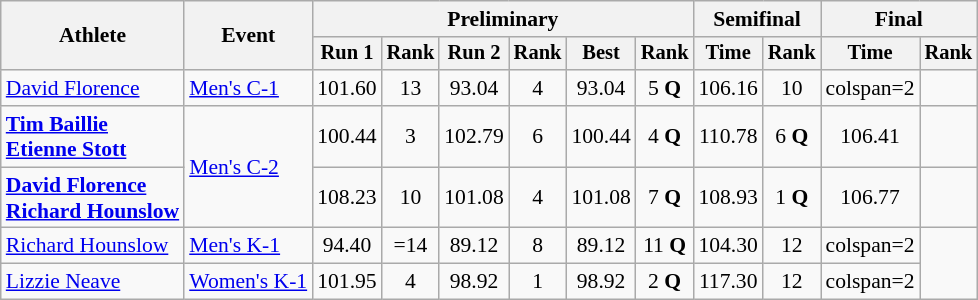<table class="wikitable" style="font-size:90%;">
<tr>
<th rowspan="2">Athlete</th>
<th rowspan="2">Event</th>
<th colspan="6">Preliminary</th>
<th colspan="2">Semifinal</th>
<th colspan="2">Final</th>
</tr>
<tr style="font-size:95%">
<th>Run 1</th>
<th>Rank</th>
<th>Run 2</th>
<th>Rank</th>
<th>Best</th>
<th>Rank</th>
<th>Time</th>
<th>Rank</th>
<th>Time</th>
<th>Rank</th>
</tr>
<tr align=center>
<td align=left><a href='#'>David Florence</a></td>
<td align=left><a href='#'>Men's C-1</a></td>
<td>101.60</td>
<td>13</td>
<td>93.04</td>
<td>4</td>
<td>93.04</td>
<td>5 <strong>Q</strong></td>
<td>106.16</td>
<td>10</td>
<td>colspan=2 </td>
</tr>
<tr align=center>
<td align=left><strong><a href='#'>Tim Baillie</a><br><a href='#'>Etienne Stott</a></strong></td>
<td style="text-align:left;" rowspan="2"><a href='#'>Men's C-2</a></td>
<td>100.44</td>
<td>3</td>
<td>102.79</td>
<td>6</td>
<td>100.44</td>
<td>4 <strong>Q</strong></td>
<td>110.78</td>
<td>6 <strong>Q</strong></td>
<td>106.41</td>
<td></td>
</tr>
<tr align=center>
<td align=left><strong><a href='#'>David Florence</a><br><a href='#'>Richard Hounslow</a></strong></td>
<td>108.23</td>
<td>10</td>
<td>101.08</td>
<td>4</td>
<td>101.08</td>
<td>7 <strong>Q</strong></td>
<td>108.93</td>
<td>1 <strong>Q</strong></td>
<td>106.77</td>
<td></td>
</tr>
<tr align=center>
<td align=left><a href='#'>Richard Hounslow</a></td>
<td align=left><a href='#'>Men's K-1</a></td>
<td>94.40</td>
<td>=14</td>
<td>89.12</td>
<td>8</td>
<td>89.12</td>
<td>11 <strong>Q</strong></td>
<td>104.30</td>
<td>12</td>
<td>colspan=2 </td>
</tr>
<tr align=center>
<td align=left><a href='#'>Lizzie Neave</a></td>
<td align=left><a href='#'>Women's K-1</a></td>
<td>101.95</td>
<td>4</td>
<td>98.92</td>
<td>1</td>
<td>98.92</td>
<td>2 <strong>Q</strong></td>
<td>117.30</td>
<td>12</td>
<td>colspan=2 </td>
</tr>
</table>
